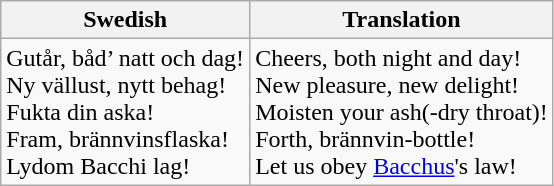<table class="wikitable">
<tr>
<th>Swedish</th>
<th>Translation</th>
</tr>
<tr>
<td>Gutår, båd’ natt och dag!<br>Ny vällust, nytt behag!<br>Fukta din aska!<br>Fram, brännvinsflaska!<br>Lydom Bacchi lag!</td>
<td>Cheers, both night and day!<br>New pleasure, new delight!<br>Moisten your ash(-dry throat)!<br>Forth, brännvin-bottle!<br>Let us obey <a href='#'>Bacchus</a>'s law!</td>
</tr>
</table>
